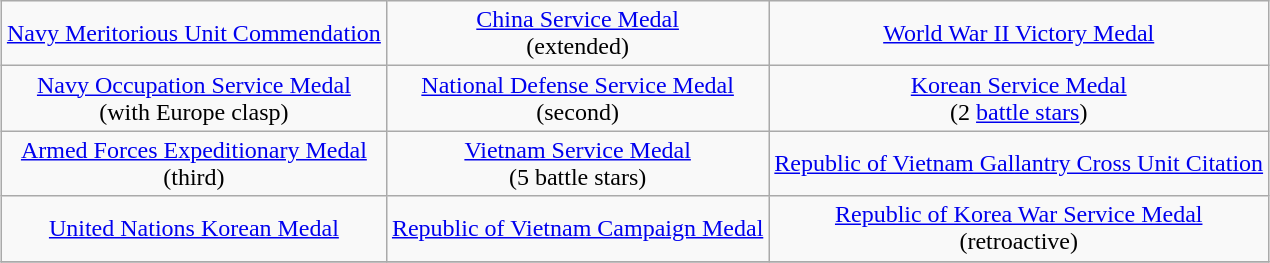<table class="wikitable" style="margin:1em auto; text-align:center;">
<tr>
<td><a href='#'>Navy Meritorious Unit Commendation</a></td>
<td><a href='#'>China Service Medal</a><br>(extended)</td>
<td><a href='#'>World War II Victory Medal</a></td>
</tr>
<tr>
<td><a href='#'>Navy Occupation Service Medal</a><br>(with Europe clasp)</td>
<td><a href='#'>National Defense Service Medal</a><br>(second)</td>
<td><a href='#'>Korean Service Medal</a><br>(2 <a href='#'>battle stars</a>)</td>
</tr>
<tr>
<td><a href='#'>Armed Forces Expeditionary Medal</a><br>(third)</td>
<td><a href='#'>Vietnam Service Medal</a><br>(5 battle stars)</td>
<td><a href='#'>Republic of Vietnam Gallantry Cross Unit Citation</a></td>
</tr>
<tr>
<td><a href='#'>United Nations Korean Medal</a></td>
<td><a href='#'>Republic of Vietnam Campaign Medal</a></td>
<td><a href='#'>Republic of Korea War Service Medal</a><br>(retroactive)</td>
</tr>
<tr>
</tr>
</table>
